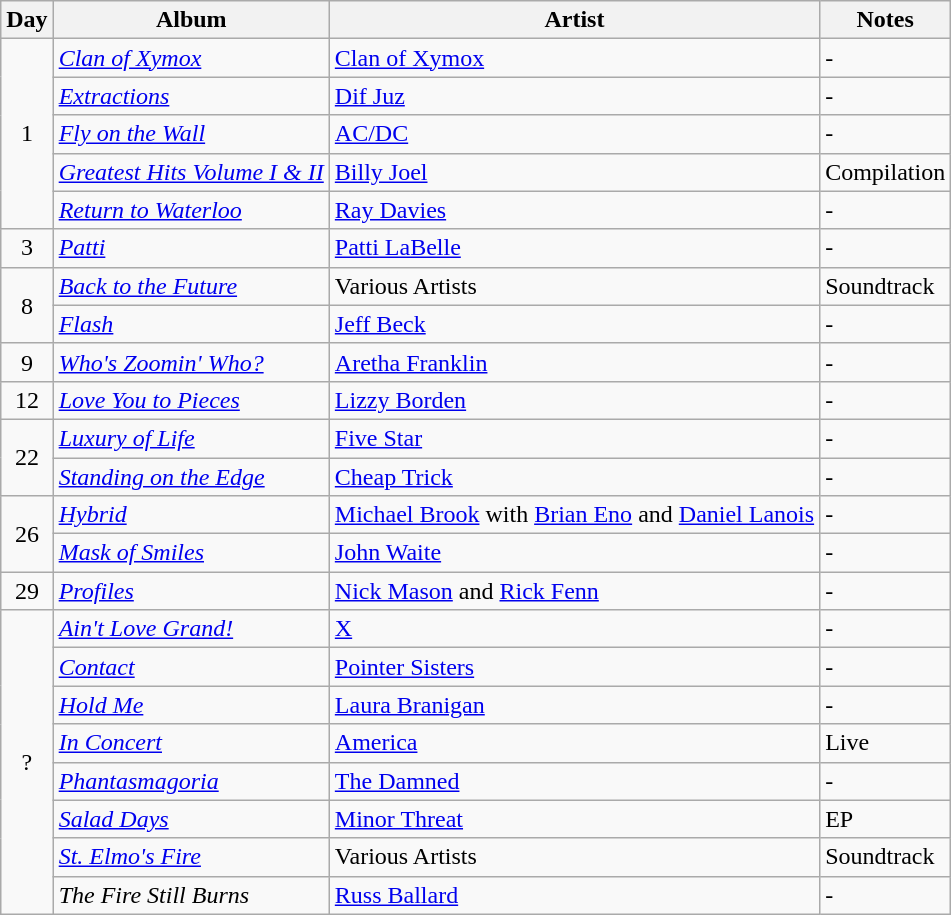<table class="wikitable">
<tr>
<th>Day</th>
<th>Album</th>
<th>Artist</th>
<th>Notes</th>
</tr>
<tr>
<td rowspan="5" align="center">1</td>
<td><em><a href='#'>Clan of Xymox</a></em></td>
<td><a href='#'>Clan of Xymox</a></td>
<td>-</td>
</tr>
<tr>
<td><em><a href='#'>Extractions</a></em></td>
<td><a href='#'>Dif Juz</a></td>
<td>-</td>
</tr>
<tr>
<td><em><a href='#'>Fly on the Wall</a></em></td>
<td><a href='#'>AC/DC</a></td>
<td>-</td>
</tr>
<tr>
<td><em><a href='#'>Greatest Hits Volume I & II</a></em></td>
<td><a href='#'>Billy Joel</a></td>
<td>Compilation</td>
</tr>
<tr>
<td><em><a href='#'>Return to Waterloo</a></em></td>
<td><a href='#'>Ray Davies</a></td>
<td>-</td>
</tr>
<tr>
<td rowspan="1" align="center">3</td>
<td><em><a href='#'>Patti</a></em></td>
<td><a href='#'>Patti LaBelle</a></td>
<td>-</td>
</tr>
<tr>
<td rowspan="2" align="center">8</td>
<td><em><a href='#'>Back to the Future</a></em></td>
<td>Various Artists</td>
<td>Soundtrack</td>
</tr>
<tr>
<td><em><a href='#'>Flash</a></em></td>
<td><a href='#'>Jeff Beck</a></td>
<td>-</td>
</tr>
<tr>
<td rowspan="1" align="center">9</td>
<td><em><a href='#'>Who's Zoomin' Who?</a></em></td>
<td><a href='#'>Aretha Franklin</a></td>
<td>-</td>
</tr>
<tr>
<td rowspan="1" align="center">12</td>
<td><em><a href='#'>Love You to Pieces</a></em></td>
<td><a href='#'>Lizzy Borden</a></td>
<td>-</td>
</tr>
<tr>
<td rowspan="2" align="center">22</td>
<td><em><a href='#'>Luxury of Life</a></em></td>
<td><a href='#'>Five Star</a></td>
<td>-</td>
</tr>
<tr>
<td><em><a href='#'>Standing on the Edge</a></em></td>
<td><a href='#'>Cheap Trick</a></td>
<td>-</td>
</tr>
<tr>
<td rowspan="2" align="center">26</td>
<td><em><a href='#'>Hybrid</a></em></td>
<td><a href='#'>Michael Brook</a> with <a href='#'>Brian Eno</a> and <a href='#'>Daniel Lanois</a></td>
<td>-</td>
</tr>
<tr>
<td><em><a href='#'>Mask of Smiles</a></em></td>
<td><a href='#'>John Waite</a></td>
<td>-</td>
</tr>
<tr>
<td rowspan="1" align="center">29</td>
<td><em><a href='#'>Profiles</a></em></td>
<td><a href='#'>Nick Mason</a> and <a href='#'>Rick Fenn</a></td>
<td>-</td>
</tr>
<tr>
<td rowspan="8" align="center">?</td>
<td><em><a href='#'>Ain't Love Grand!</a></em></td>
<td><a href='#'>X</a></td>
<td>-</td>
</tr>
<tr>
<td><em><a href='#'>Contact</a></em></td>
<td><a href='#'>Pointer Sisters</a></td>
<td>-</td>
</tr>
<tr>
<td><em><a href='#'>Hold Me</a></em></td>
<td><a href='#'>Laura Branigan</a></td>
<td>-</td>
</tr>
<tr>
<td><em><a href='#'>In Concert</a></em></td>
<td><a href='#'>America</a></td>
<td>Live</td>
</tr>
<tr>
<td><em><a href='#'>Phantasmagoria</a></em></td>
<td><a href='#'>The Damned</a></td>
<td>-</td>
</tr>
<tr>
<td><em><a href='#'>Salad Days</a></em></td>
<td><a href='#'>Minor Threat</a></td>
<td>EP</td>
</tr>
<tr>
<td><em><a href='#'>St. Elmo's Fire</a></em></td>
<td>Various Artists</td>
<td>Soundtrack</td>
</tr>
<tr>
<td><em>The Fire Still Burns</em></td>
<td><a href='#'>Russ Ballard</a></td>
<td>-</td>
</tr>
</table>
